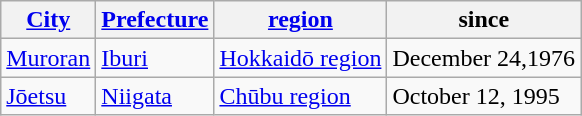<table class="wikitable">
<tr>
<th><a href='#'>City</a></th>
<th><a href='#'>Prefecture</a></th>
<th><a href='#'>region</a></th>
<th>since</th>
</tr>
<tr>
<td><a href='#'>Muroran</a></td>
<td><a href='#'>Iburi</a></td>
<td><a href='#'>Hokkaidō region</a></td>
<td>December 24,1976</td>
</tr>
<tr>
<td><a href='#'>Jōetsu</a></td>
<td><a href='#'>Niigata</a></td>
<td><a href='#'>Chūbu region</a></td>
<td>October 12, 1995</td>
</tr>
</table>
